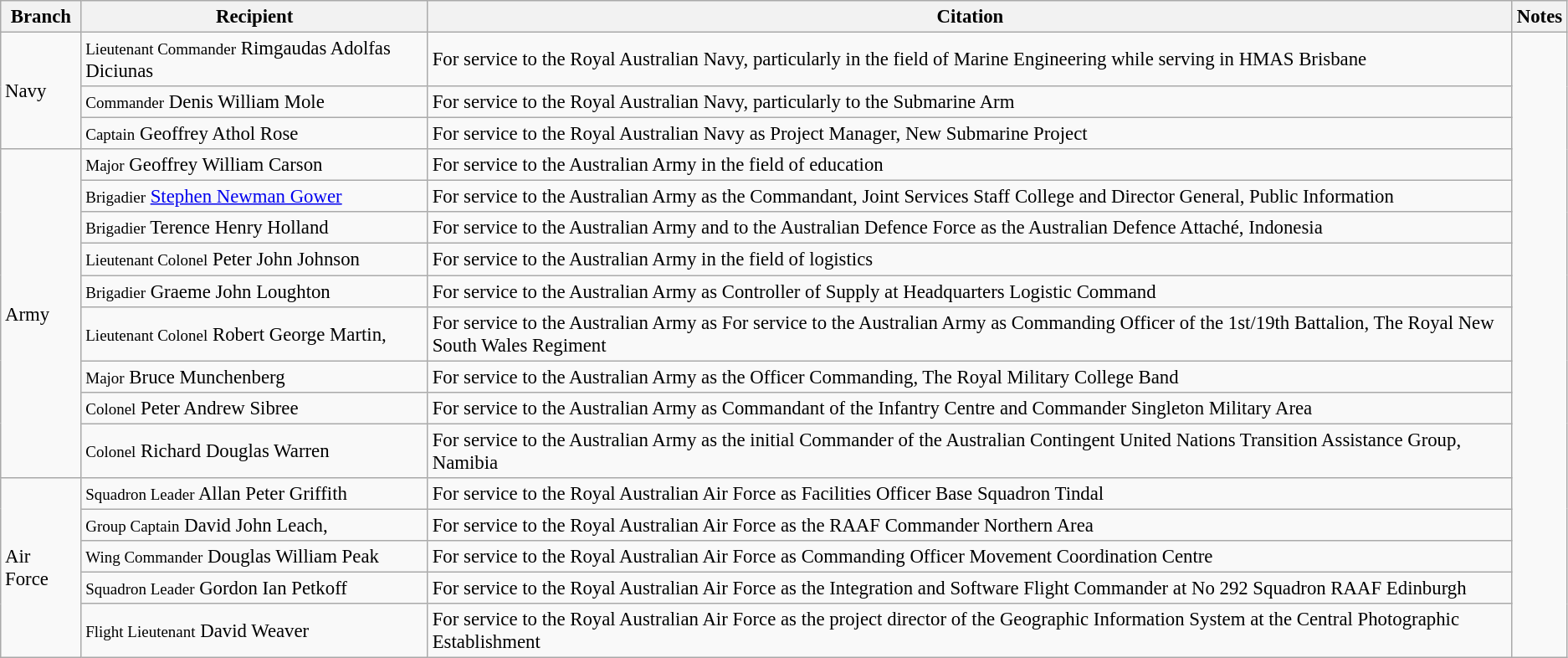<table class="wikitable" style="font-size:95%;">
<tr>
<th>Branch</th>
<th>Recipient</th>
<th>Citation</th>
<th>Notes</th>
</tr>
<tr>
<td rowspan="3">Navy</td>
<td><small>Lieutenant Commander</small> Rimgaudas Adolfas Diciunas</td>
<td>For service to the Royal Australian Navy, particularly in the field of Marine Engineering while serving in HMAS Brisbane</td>
<td rowspan="17"></td>
</tr>
<tr>
<td><small>Commander</small> Denis William Mole</td>
<td>For service to the Royal Australian Navy, particularly to the Submarine Arm</td>
</tr>
<tr>
<td><small>Captain</small> Geoffrey Athol Rose</td>
<td>For service to the Royal Australian Navy as Project Manager, New Submarine Project</td>
</tr>
<tr>
<td rowspan="9">Army</td>
<td><small>Major</small> Geoffrey William Carson</td>
<td>For service to the Australian Army in the field of education</td>
</tr>
<tr>
<td><small>Brigadier</small> <a href='#'>Stephen Newman Gower</a></td>
<td>For service to the Australian Army as the Commandant, Joint Services Staff College and Director General, Public Information</td>
</tr>
<tr>
<td><small>Brigadier</small> Terence Henry Holland</td>
<td>For service to the Australian Army and to the Australian Defence Force as the Australian Defence Attaché, Indonesia</td>
</tr>
<tr>
<td><small>Lieutenant Colonel</small> Peter John Johnson</td>
<td>For service to the Australian Army in the field of logistics</td>
</tr>
<tr>
<td><small>Brigadier</small> Graeme John Loughton</td>
<td>For service to the Australian Army as Controller of Supply at Headquarters Logistic Command</td>
</tr>
<tr>
<td><small>Lieutenant Colonel</small> Robert George Martin, </td>
<td>For service to the Australian Army as For service to the Australian Army as Commanding Officer of the 1st/19th Battalion, The Royal New South Wales Regiment</td>
</tr>
<tr>
<td><small>Major</small> Bruce Munchenberg</td>
<td>For service to the Australian Army as the Officer Commanding, The Royal Military College Band</td>
</tr>
<tr>
<td><small>Colonel</small> Peter Andrew Sibree</td>
<td>For service to the Australian Army as Commandant of the Infantry Centre and Commander Singleton Military Area</td>
</tr>
<tr>
<td><small>Colonel</small> Richard Douglas Warren</td>
<td>For service to the Australian Army as the initial Commander of the Australian Contingent United Nations Transition Assistance Group, Namibia</td>
</tr>
<tr>
<td rowspan="5">Air Force</td>
<td><small>Squadron Leader</small> Allan Peter Griffith</td>
<td>For service to the Royal Australian Air Force as Facilities Officer Base Squadron Tindal</td>
</tr>
<tr>
<td><small>Group Captain</small> David John Leach, </td>
<td>For service to the Royal Australian Air Force as the RAAF Commander Northern Area</td>
</tr>
<tr>
<td><small>Wing Commander</small> Douglas William Peak</td>
<td>For service to the Royal Australian Air Force as Commanding Officer Movement Coordination Centre</td>
</tr>
<tr>
<td><small>Squadron Leader</small> Gordon Ian Petkoff</td>
<td>For service to the Royal Australian Air Force as the Integration and Software Flight Commander at No 292 Squadron RAAF Edinburgh</td>
</tr>
<tr>
<td><small>Flight Lieutenant</small> David Weaver</td>
<td>For service to the Royal Australian Air Force as the project director of the Geographic Information System at the Central Photographic Establishment</td>
</tr>
</table>
